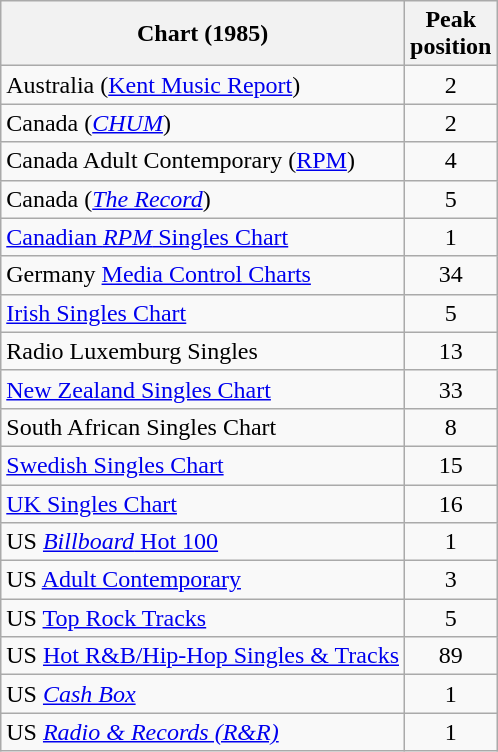<table class="wikitable sortable">
<tr>
<th>Chart (1985)</th>
<th>Peak<br>position</th>
</tr>
<tr>
<td>Australia (<a href='#'>Kent Music Report</a>)</td>
<td style="text-align:center;">2</td>
</tr>
<tr>
<td>Canada (<a href='#'><em>CHUM</em></a>)</td>
<td align="center">2</td>
</tr>
<tr>
<td>Canada Adult Contemporary (<a href='#'>RPM</a>)</td>
<td align="center">4</td>
</tr>
<tr>
<td>Canada (<a href='#'><em>The Record</em></a>)</td>
<td align="center">5</td>
</tr>
<tr>
<td><a href='#'>Canadian <em>RPM</em> Singles Chart</a></td>
<td align="center">1</td>
</tr>
<tr>
<td>Germany <a href='#'>Media Control Charts</a></td>
<td align="center">34</td>
</tr>
<tr>
<td><a href='#'>Irish Singles Chart</a></td>
<td align="center">5</td>
</tr>
<tr>
<td>Radio Luxemburg Singles</td>
<td align="center">13</td>
</tr>
<tr>
<td><a href='#'>New Zealand Singles Chart</a></td>
<td align="center">33</td>
</tr>
<tr>
<td>South African Singles Chart</td>
<td align="center">8</td>
</tr>
<tr>
<td><a href='#'>Swedish Singles Chart</a></td>
<td align="center">15</td>
</tr>
<tr>
<td><a href='#'>UK Singles Chart</a></td>
<td align="center">16</td>
</tr>
<tr>
<td>US <a href='#'><em>Billboard</em> Hot 100</a></td>
<td align="center">1</td>
</tr>
<tr>
<td>US <a href='#'>Adult Contemporary</a></td>
<td align="center">3</td>
</tr>
<tr>
<td>US <a href='#'>Top Rock Tracks</a></td>
<td align="center">5</td>
</tr>
<tr>
<td>US <a href='#'>Hot R&B/Hip-Hop Singles & Tracks</a></td>
<td align="center">89</td>
</tr>
<tr>
<td>US <a href='#'><em>Cash Box</em></a></td>
<td align="center">1</td>
</tr>
<tr>
<td>US <em><a href='#'>Radio & Records (R&R)</a></em></td>
<td align="center">1</td>
</tr>
</table>
